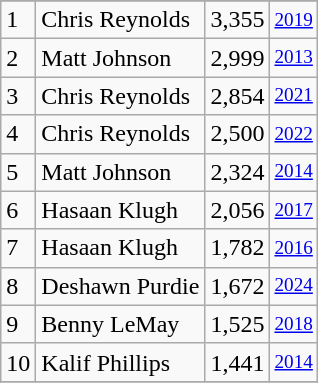<table class="wikitable">
<tr>
</tr>
<tr>
<td>1</td>
<td>Chris Reynolds</td>
<td><abbr>3,355</abbr></td>
<td style="font-size:80%;"><a href='#'>2019</a></td>
</tr>
<tr>
<td>2</td>
<td>Matt Johnson</td>
<td><abbr>2,999</abbr></td>
<td style="font-size:80%;"><a href='#'>2013</a></td>
</tr>
<tr>
<td>3</td>
<td>Chris Reynolds</td>
<td><abbr>2,854</abbr></td>
<td style="font-size:80%;"><a href='#'>2021</a></td>
</tr>
<tr>
<td>4</td>
<td>Chris Reynolds</td>
<td><abbr>2,500</abbr></td>
<td style="font-size:80%;"><a href='#'>2022</a></td>
</tr>
<tr>
<td>5</td>
<td>Matt Johnson</td>
<td><abbr>2,324</abbr></td>
<td style="font-size:80%;"><a href='#'>2014</a></td>
</tr>
<tr>
<td>6</td>
<td>Hasaan Klugh</td>
<td><abbr>2,056</abbr></td>
<td style="font-size:80%;"><a href='#'>2017</a></td>
</tr>
<tr>
<td>7</td>
<td>Hasaan Klugh</td>
<td><abbr>1,782</abbr></td>
<td style="font-size:80%;"><a href='#'>2016</a></td>
</tr>
<tr>
<td>8</td>
<td>Deshawn Purdie</td>
<td><abbr>1,672</abbr></td>
<td style="font-size:80%;"><a href='#'>2024</a></td>
</tr>
<tr>
<td>9</td>
<td>Benny LeMay</td>
<td><abbr>1,525</abbr></td>
<td style="font-size:80%;"><a href='#'>2018</a></td>
</tr>
<tr>
<td>10</td>
<td>Kalif Phillips</td>
<td><abbr>1,441</abbr></td>
<td style="font-size:80%;"><a href='#'>2014</a></td>
</tr>
<tr>
</tr>
</table>
